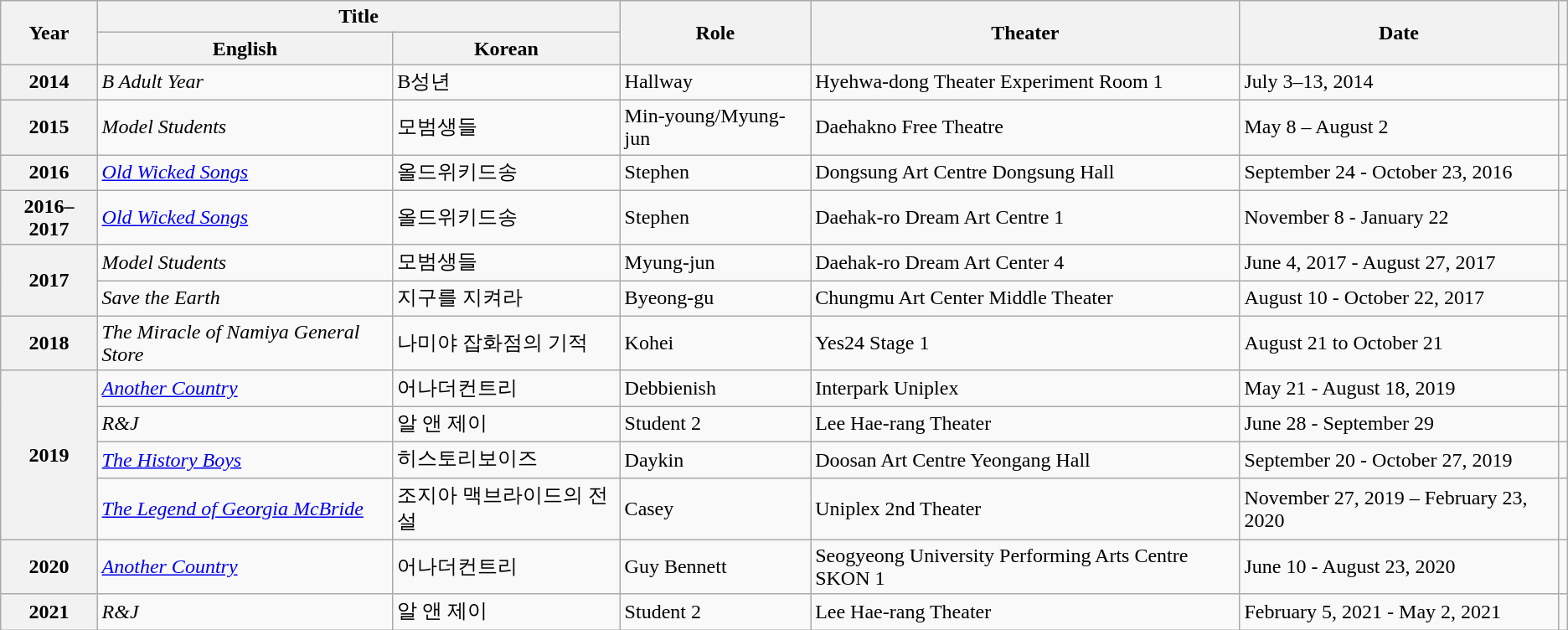<table class="wikitable plainrowheaders">
<tr>
<th rowspan="2" scope="col">Year</th>
<th colspan="2" scope="col">Title</th>
<th rowspan="2" scope="col">Role</th>
<th rowspan="2" scope="col">Theater</th>
<th rowspan="2" scope="col">Date</th>
<th rowspan="2" scope="col" class="unsortable"></th>
</tr>
<tr>
<th>English</th>
<th>Korean</th>
</tr>
<tr>
<th scope="row">2014</th>
<td><em>B Adult Year</em></td>
<td>B성년</td>
<td>Hallway</td>
<td>Hyehwa-dong Theater Experiment Room 1</td>
<td>July 3–13, 2014</td>
<td></td>
</tr>
<tr>
<th scope="row">2015</th>
<td><em>Model Students</em></td>
<td>모범생들</td>
<td>Min-young/Myung-jun</td>
<td>Daehakno Free Theatre</td>
<td>May 8 – August 2</td>
<td></td>
</tr>
<tr>
<th scope="row">2016</th>
<td><em><a href='#'>Old Wicked Songs</a></em></td>
<td>올드위키드송</td>
<td>Stephen</td>
<td>Dongsung Art Centre Dongsung Hall</td>
<td>September 24 - October 23, 2016</td>
<td></td>
</tr>
<tr>
<th scope="row">2016–2017</th>
<td><em><a href='#'>Old Wicked Songs</a></em></td>
<td>올드위키드송</td>
<td>Stephen</td>
<td>Daehak-ro Dream Art Centre 1</td>
<td>November 8 - January 22</td>
<td></td>
</tr>
<tr>
<th scope="row" rowspan="2">2017</th>
<td><em>Model Students</em></td>
<td>모범생들</td>
<td>Myung-jun</td>
<td>Daehak-ro Dream Art Center 4</td>
<td>June 4, 2017 - August 27, 2017</td>
<td></td>
</tr>
<tr>
<td><em>Save the Earth</em></td>
<td>지구를 지켜라</td>
<td>Byeong-gu</td>
<td>Chungmu Art Center Middle Theater</td>
<td>August 10 - October 22, 2017</td>
<td></td>
</tr>
<tr>
<th scope="row">2018</th>
<td><em>The Miracle of Namiya General Store</em></td>
<td>나미야 잡화점의 기적</td>
<td>Kohei</td>
<td>Yes24 Stage 1</td>
<td>August 21 to October 21</td>
<td></td>
</tr>
<tr>
<th scope="row" rowspan="4">2019</th>
<td><em><a href='#'>Another Country</a></em></td>
<td>어나더컨트리</td>
<td>Debbienish</td>
<td>Interpark Uniplex</td>
<td>May 21 - August 18, 2019</td>
<td></td>
</tr>
<tr>
<td><em>R&J</em></td>
<td>알 앤 제이</td>
<td>Student 2</td>
<td>Lee Hae-rang Theater</td>
<td>June 28 - September 29</td>
<td></td>
</tr>
<tr>
<td><em><a href='#'>The History Boys</a></em></td>
<td>히스토리보이즈</td>
<td>Daykin</td>
<td>Doosan Art Centre Yeongang Hall</td>
<td>September 20 - October 27, 2019</td>
<td></td>
</tr>
<tr>
<td><em><a href='#'>The Legend of Georgia McBride</a></em></td>
<td>조지아 맥브라이드의 전설</td>
<td>Casey</td>
<td>Uniplex 2nd Theater</td>
<td>November 27, 2019 – February 23, 2020</td>
<td></td>
</tr>
<tr>
<th scope="row">2020</th>
<td><em><a href='#'>Another Country</a></em></td>
<td>어나더컨트리</td>
<td>Guy Bennett</td>
<td>Seogyeong University Performing Arts Centre SKON 1</td>
<td>June 10 - August 23, 2020</td>
<td></td>
</tr>
<tr>
<th scope="row">2021</th>
<td><em>R&J</em></td>
<td>알 앤 제이</td>
<td>Student 2</td>
<td>Lee Hae-rang Theater</td>
<td>February 5, 2021 - May 2, 2021</td>
<td></td>
</tr>
</table>
